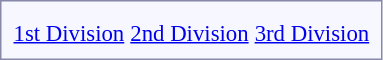<table style="border:1px solid #8888aa; background-color:#f7f8ff; padding:5px; font-size:95%; float: left; margin: 0px 12px 12px 0px;">
<tr>
<td align="center"></td>
<td></td>
<td></td>
</tr>
<tr>
<td align="center"><a href='#'>1st Division</a></td>
<td align="center"><a href='#'>2nd Division</a></td>
<td align="center"><a href='#'>3rd Division</a></td>
</tr>
</table>
